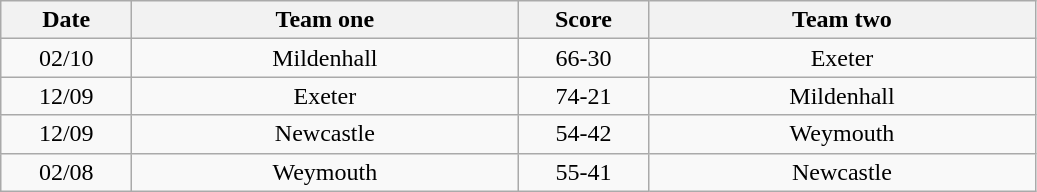<table class="wikitable" style="text-align: center">
<tr>
<th width=80>Date</th>
<th width=250>Team one</th>
<th width=80>Score</th>
<th width=250>Team two</th>
</tr>
<tr>
<td>02/10</td>
<td>Mildenhall</td>
<td>66-30</td>
<td>Exeter</td>
</tr>
<tr>
<td>12/09</td>
<td>Exeter</td>
<td>74-21</td>
<td>Mildenhall</td>
</tr>
<tr>
<td>12/09</td>
<td>Newcastle</td>
<td>54-42</td>
<td>Weymouth</td>
</tr>
<tr>
<td>02/08</td>
<td>Weymouth</td>
<td>55-41</td>
<td>Newcastle</td>
</tr>
</table>
